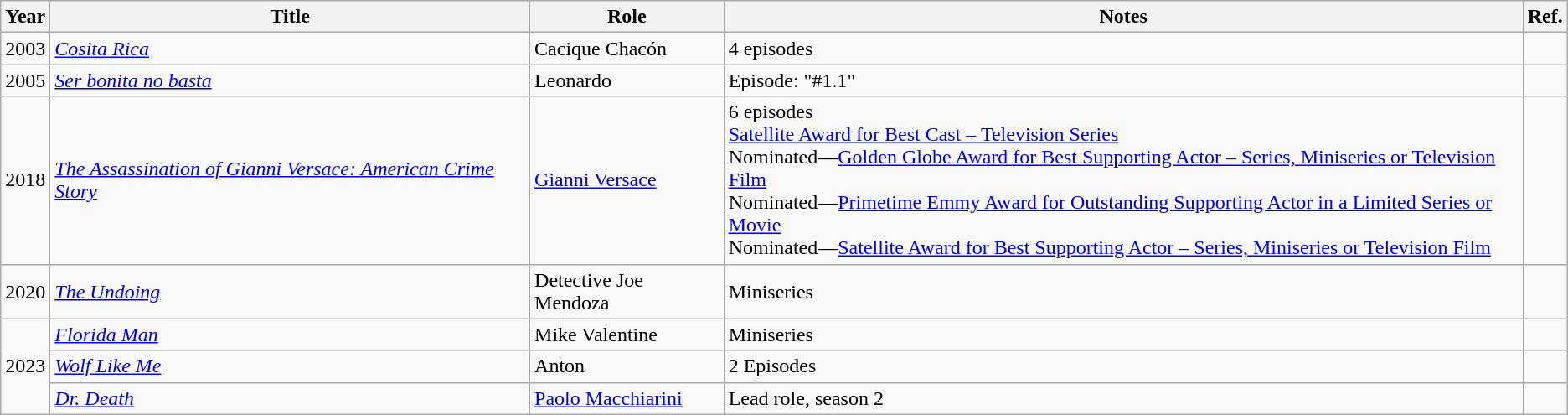<table class="wikitable sortable">
<tr>
<th>Year</th>
<th>Title</th>
<th>Role</th>
<th>Notes</th>
<th>Ref.</th>
</tr>
<tr>
<td>2003</td>
<td><em><a href='#'>Cosita Rica</a></em></td>
<td>Cacique Chacón</td>
<td>4 episodes</td>
<td></td>
</tr>
<tr>
<td>2005</td>
<td><em><a href='#'>Ser bonita no basta</a></em></td>
<td>Leonardo</td>
<td>Episode: "#1.1"</td>
<td></td>
</tr>
<tr>
<td>2018</td>
<td><em><a href='#'>The Assassination of Gianni Versace: American Crime Story</a></em></td>
<td><a href='#'>Gianni Versace</a></td>
<td>6 episodes<br><a href='#'>Satellite Award for Best Cast – Television Series</a><br>Nominated—<a href='#'>Golden Globe Award for Best Supporting Actor – Series, Miniseries or Television Film</a><br>Nominated—<a href='#'>Primetime Emmy Award for Outstanding Supporting Actor in a Limited Series or Movie</a><br>Nominated—<a href='#'>Satellite Award for Best Supporting Actor – Series, Miniseries or Television Film</a></td>
<td></td>
</tr>
<tr>
<td>2020</td>
<td><em><a href='#'>The Undoing</a></em></td>
<td>Detective Joe Mendoza</td>
<td>Miniseries</td>
<td></td>
</tr>
<tr>
<td rowspan="3">2023</td>
<td><em><a href='#'>Florida Man</a></em></td>
<td>Mike Valentine</td>
<td>Miniseries</td>
<td></td>
</tr>
<tr>
<td><em><a href='#'>Wolf Like Me</a></em></td>
<td>Anton</td>
<td>2 Episodes</td>
<td></td>
</tr>
<tr>
<td><em><a href='#'>Dr. Death</a></em></td>
<td><a href='#'>Paolo Macchiarini</a></td>
<td>Lead role, season 2</td>
<td></td>
</tr>
</table>
